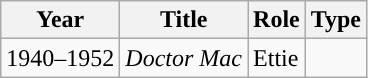<table class="wikitable">
<tr>
<th>Year</th>
<th>Title</th>
<th>Role</th>
<th>Type</th>
</tr>
<tr>
<td>1940–1952</td>
<td><em>Doctor Mac</em></td>
<td>Ettie</td>
<td></td>
</tr>
</table>
